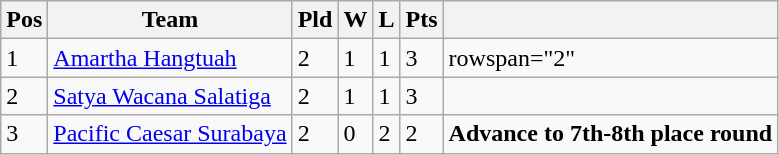<table class="wikitable">
<tr>
<th>Pos</th>
<th>Team</th>
<th>Pld</th>
<th>W</th>
<th>L</th>
<th>Pts</th>
<th></th>
</tr>
<tr>
<td>1</td>
<td><a href='#'>Amartha Hangtuah</a></td>
<td>2</td>
<td>1</td>
<td>1</td>
<td>3</td>
<td>rowspan="2" </td>
</tr>
<tr>
<td>2</td>
<td><a href='#'>Satya Wacana Salatiga</a></td>
<td>2</td>
<td>1</td>
<td>1</td>
<td>3</td>
</tr>
<tr>
<td>3</td>
<td><a href='#'>Pacific Caesar Surabaya</a></td>
<td>2</td>
<td>0</td>
<td>2</td>
<td>2</td>
<td><strong>Advance to 7th-8th place round</strong></td>
</tr>
</table>
